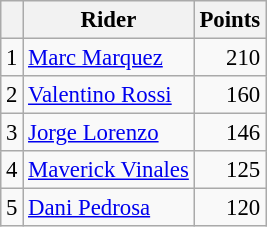<table class="wikitable" style="font-size: 95%;">
<tr>
<th></th>
<th>Rider</th>
<th>Points</th>
</tr>
<tr>
<td align=center>1</td>
<td> <a href='#'>Marc Marquez</a></td>
<td align=right>210</td>
</tr>
<tr>
<td align=center>2</td>
<td> <a href='#'>Valentino Rossi</a></td>
<td align=right>160</td>
</tr>
<tr>
<td align=center>3</td>
<td> <a href='#'>Jorge Lorenzo</a></td>
<td align=right>146</td>
</tr>
<tr>
<td align=center>4</td>
<td> <a href='#'>Maverick Vinales</a></td>
<td align=right>125</td>
</tr>
<tr>
<td align=center>5</td>
<td> <a href='#'>Dani Pedrosa</a></td>
<td align=right>120</td>
</tr>
</table>
